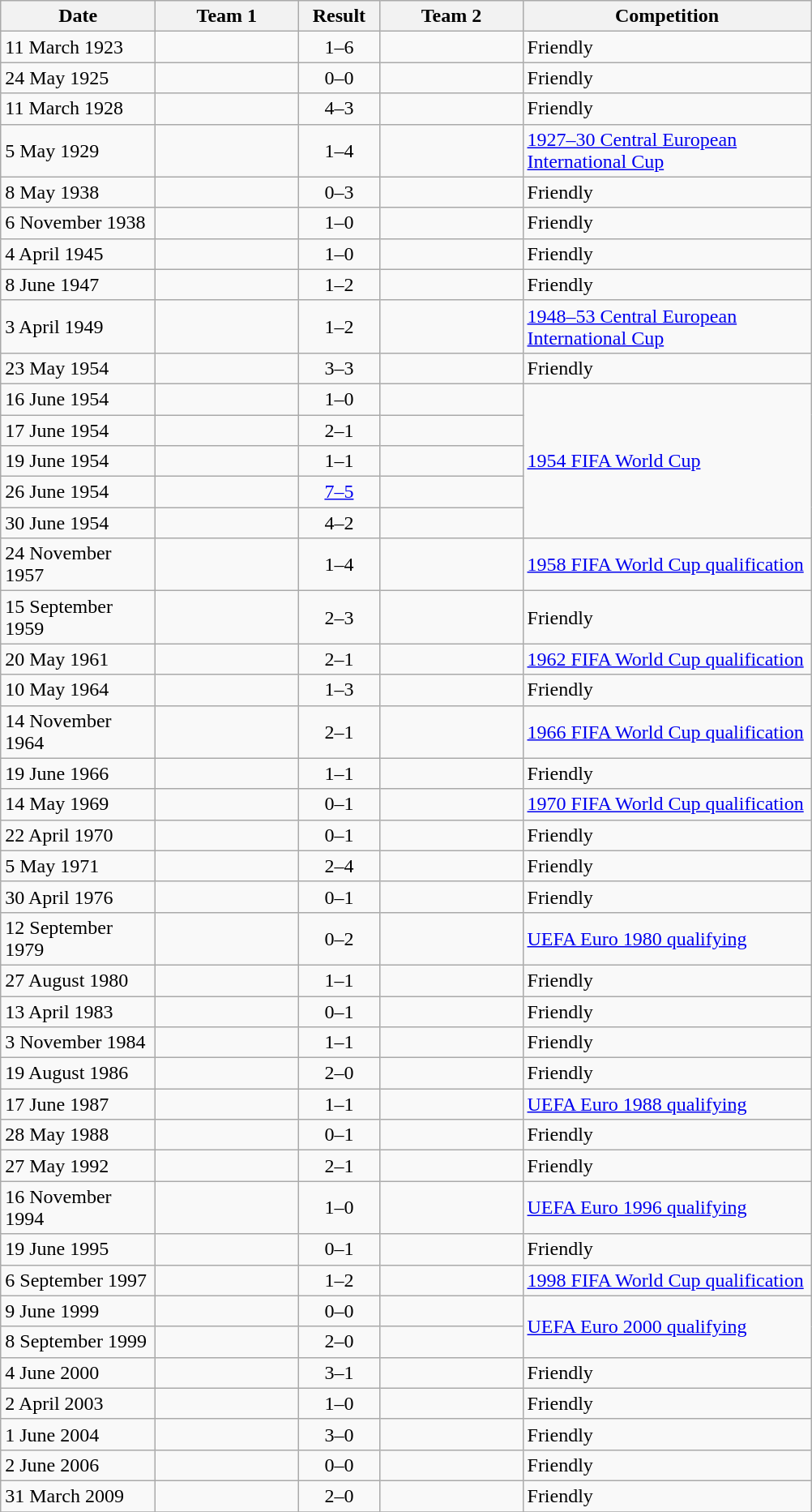<table class="wikitable">
<tr>
<th width=120>Date</th>
<th width=110>Team 1</th>
<th width=60>Result</th>
<th width=110>Team 2</th>
<th width=230>Competition</th>
</tr>
<tr>
<td>11 March 1923</td>
<td align=right></td>
<td align=center>1–6</td>
<td></td>
<td>Friendly</td>
</tr>
<tr>
<td>24 May 1925</td>
<td align=right></td>
<td align=center>0–0</td>
<td></td>
<td>Friendly</td>
</tr>
<tr>
<td>11 March 1928</td>
<td align=right></td>
<td align=center>4–3</td>
<td></td>
<td>Friendly</td>
</tr>
<tr>
<td>5 May 1929</td>
<td align=right></td>
<td align=center>1–4</td>
<td></td>
<td><a href='#'>1927–30 Central European International Cup</a></td>
</tr>
<tr>
<td>8 May 1938</td>
<td align=right></td>
<td align=center>0–3</td>
<td></td>
<td>Friendly</td>
</tr>
<tr>
<td>6 November 1938</td>
<td align=right></td>
<td align=center>1–0</td>
<td></td>
<td>Friendly</td>
</tr>
<tr>
<td>4 April 1945</td>
<td align=right></td>
<td align=center>1–0</td>
<td></td>
<td>Friendly</td>
</tr>
<tr>
<td>8 June 1947</td>
<td align=right></td>
<td align=center>1–2</td>
<td></td>
<td>Friendly</td>
</tr>
<tr>
<td>3 April 1949</td>
<td align=right></td>
<td align=center>1–2</td>
<td></td>
<td><a href='#'>1948–53 Central European International Cup</a></td>
</tr>
<tr>
<td>23 May 1954</td>
<td align=right></td>
<td align=center>3–3</td>
<td></td>
<td>Friendly</td>
</tr>
<tr>
<td>16 June 1954</td>
<td align=right></td>
<td align=center>1–0</td>
<td></td>
<td rowspan="5"><a href='#'>1954 FIFA World Cup</a></td>
</tr>
<tr>
<td>17 June 1954</td>
<td align=right></td>
<td align=center>2–1</td>
<td></td>
</tr>
<tr>
<td>19 June 1954</td>
<td align=right></td>
<td align=center>1–1</td>
<td></td>
</tr>
<tr>
<td>26 June 1954</td>
<td align=right></td>
<td align=center><a href='#'>7–5</a></td>
<td></td>
</tr>
<tr>
<td>30 June 1954</td>
<td align=right></td>
<td align=center>4–2</td>
<td></td>
</tr>
<tr>
<td>24 November 1957</td>
<td align=right></td>
<td align=center>1–4</td>
<td></td>
<td><a href='#'>1958 FIFA World Cup qualification</a></td>
</tr>
<tr>
<td>15 September 1959</td>
<td align=right></td>
<td align=center>2–3</td>
<td></td>
<td>Friendly</td>
</tr>
<tr>
<td>20 May 1961</td>
<td align=right></td>
<td align=center>2–1</td>
<td></td>
<td><a href='#'>1962 FIFA World Cup qualification</a></td>
</tr>
<tr>
<td>10 May 1964</td>
<td align=right></td>
<td align=center>1–3</td>
<td></td>
<td>Friendly</td>
</tr>
<tr>
<td>14 November 1964</td>
<td align=right></td>
<td align=center>2–1</td>
<td></td>
<td><a href='#'>1966 FIFA World Cup qualification</a></td>
</tr>
<tr>
<td>19 June 1966</td>
<td align=right></td>
<td align=center>1–1</td>
<td></td>
<td>Friendly</td>
</tr>
<tr>
<td>14 May 1969</td>
<td align=right></td>
<td align=center>0–1</td>
<td></td>
<td><a href='#'>1970 FIFA World Cup qualification</a></td>
</tr>
<tr>
<td>22 April 1970</td>
<td align=right></td>
<td align=center>0–1</td>
<td></td>
<td>Friendly</td>
</tr>
<tr>
<td>5 May 1971</td>
<td align=right></td>
<td align=center>2–4</td>
<td></td>
<td>Friendly</td>
</tr>
<tr>
<td>30 April 1976</td>
<td align=right></td>
<td align=center>0–1</td>
<td></td>
<td>Friendly</td>
</tr>
<tr>
<td>12 September 1979</td>
<td align=right></td>
<td align=center>0–2</td>
<td></td>
<td><a href='#'>UEFA Euro 1980 qualifying</a></td>
</tr>
<tr>
<td>27 August 1980</td>
<td align=right></td>
<td align=center>1–1</td>
<td></td>
<td>Friendly</td>
</tr>
<tr>
<td>13 April 1983</td>
<td align=right></td>
<td align=center>0–1</td>
<td></td>
<td>Friendly</td>
</tr>
<tr>
<td>3 November 1984</td>
<td align=right></td>
<td align=center>1–1</td>
<td></td>
<td>Friendly</td>
</tr>
<tr>
<td>19 August 1986</td>
<td align=right></td>
<td align=center>2–0</td>
<td></td>
<td>Friendly</td>
</tr>
<tr>
<td>17 June 1987</td>
<td align=right></td>
<td align=center>1–1</td>
<td></td>
<td><a href='#'>UEFA Euro 1988 qualifying</a></td>
</tr>
<tr>
<td>28 May 1988</td>
<td align=right></td>
<td align=center>0–1</td>
<td></td>
<td>Friendly</td>
</tr>
<tr>
<td>27 May 1992</td>
<td align=right></td>
<td align=center>2–1</td>
<td></td>
<td>Friendly</td>
</tr>
<tr>
<td>16 November 1994</td>
<td align=right></td>
<td align=center>1–0</td>
<td></td>
<td><a href='#'>UEFA Euro 1996 qualifying</a></td>
</tr>
<tr>
<td>19 June 1995</td>
<td align=right></td>
<td align=center>0–1</td>
<td></td>
<td>Friendly</td>
</tr>
<tr>
<td>6 September 1997</td>
<td align=right></td>
<td align=center>1–2</td>
<td></td>
<td><a href='#'>1998 FIFA World Cup qualification</a></td>
</tr>
<tr>
<td>9 June 1999</td>
<td align=right></td>
<td align=center>0–0</td>
<td></td>
<td rowspan="2"><a href='#'>UEFA Euro 2000 qualifying</a></td>
</tr>
<tr>
<td>8 September 1999</td>
<td align=right></td>
<td align=center>2–0</td>
<td></td>
</tr>
<tr>
<td>4 June 2000</td>
<td align=right></td>
<td align=center>3–1</td>
<td></td>
<td>Friendly</td>
</tr>
<tr>
<td>2 April 2003</td>
<td align=right></td>
<td align=center>1–0</td>
<td></td>
<td>Friendly</td>
</tr>
<tr>
<td>1 June 2004</td>
<td align=right></td>
<td align=center>3–0</td>
<td></td>
<td>Friendly</td>
</tr>
<tr>
<td>2 June 2006</td>
<td align=right></td>
<td align=center>0–0</td>
<td></td>
<td>Friendly</td>
</tr>
<tr>
<td>31 March 2009</td>
<td align=right></td>
<td align=center>2–0</td>
<td></td>
<td>Friendly</td>
</tr>
<tr>
</tr>
</table>
